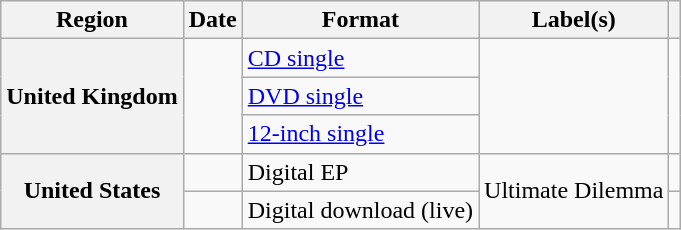<table class="wikitable plainrowheaders">
<tr>
<th>Region</th>
<th>Date</th>
<th>Format</th>
<th>Label(s)</th>
<th></th>
</tr>
<tr>
<th scope="row" rowspan="3">United Kingdom</th>
<td rowspan="3"></td>
<td><a href='#'>CD single</a></td>
<td rowspan="3"></td>
<td align="center" rowspan="3"></td>
</tr>
<tr>
<td><a href='#'>DVD single</a></td>
</tr>
<tr>
<td><a href='#'>12-inch single</a></td>
</tr>
<tr>
<th scope="row" rowspan="2">United States</th>
<td></td>
<td>Digital EP</td>
<td rowspan="2">Ultimate Dilemma</td>
<td align="center"></td>
</tr>
<tr>
<td></td>
<td>Digital download (live)</td>
<td align="center"></td>
</tr>
</table>
